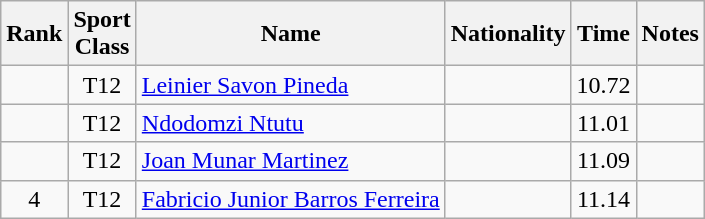<table class="wikitable sortable" style="text-align:center">
<tr>
<th>Rank</th>
<th>Sport<br>Class</th>
<th>Name</th>
<th>Nationality</th>
<th>Time</th>
<th>Notes</th>
</tr>
<tr>
<td></td>
<td>T12</td>
<td align=left><a href='#'>Leinier Savon Pineda</a></td>
<td align=left></td>
<td>10.72</td>
<td></td>
</tr>
<tr>
<td></td>
<td>T12</td>
<td align=left><a href='#'>Ndodomzi Ntutu</a></td>
<td align=left></td>
<td>11.01</td>
<td></td>
</tr>
<tr>
<td></td>
<td>T12</td>
<td align=left><a href='#'>Joan Munar Martinez</a></td>
<td align=left></td>
<td>11.09</td>
<td></td>
</tr>
<tr>
<td>4</td>
<td>T12</td>
<td align=left><a href='#'>Fabricio Junior Barros Ferreira</a></td>
<td align=left></td>
<td>11.14</td>
<td></td>
</tr>
</table>
